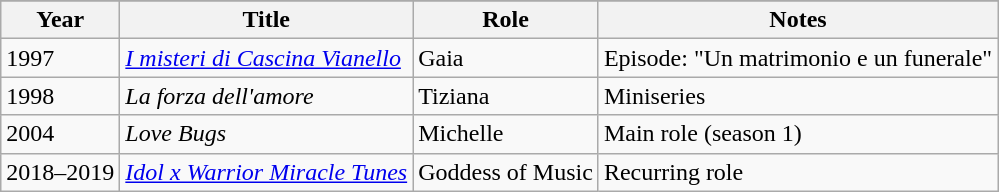<table class="wikitable">
<tr>
</tr>
<tr>
<th>Year</th>
<th>Title</th>
<th>Role</th>
<th>Notes</th>
</tr>
<tr>
<td>1997</td>
<td><em><a href='#'>I misteri di Cascina Vianello</a></em></td>
<td>Gaia</td>
<td>Episode: "Un matrimonio e un funerale"</td>
</tr>
<tr>
<td>1998</td>
<td><em>La forza dell'amore</em></td>
<td>Tiziana</td>
<td>Miniseries</td>
</tr>
<tr>
<td>2004</td>
<td><em>Love Bugs</em></td>
<td>Michelle</td>
<td>Main role (season 1)</td>
</tr>
<tr>
<td>2018–2019</td>
<td><em><a href='#'>Idol x Warrior Miracle Tunes</a></em></td>
<td>Goddess of Music</td>
<td>Recurring role</td>
</tr>
</table>
